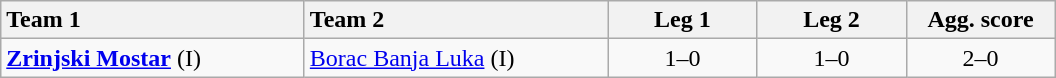<table class="wikitable">
<tr>
<th style="width:195px; text-align:left">Team 1</th>
<th style="width:195px; text-align:left">Team 2</th>
<th style="width:92px; text-align:center">Leg 1</th>
<th style="width:92px; text-align:center">Leg 2</th>
<th style="width:92px; text-align:center">Agg. score</th>
</tr>
<tr>
<td><strong><a href='#'>Zrinjski Mostar</a></strong> (I)</td>
<td><a href='#'>Borac Banja Luka</a> (I)</td>
<td style="text-align:center">1–0</td>
<td style="text-align:center">1–0</td>
<td style="text-align:center">2–0</td>
</tr>
</table>
